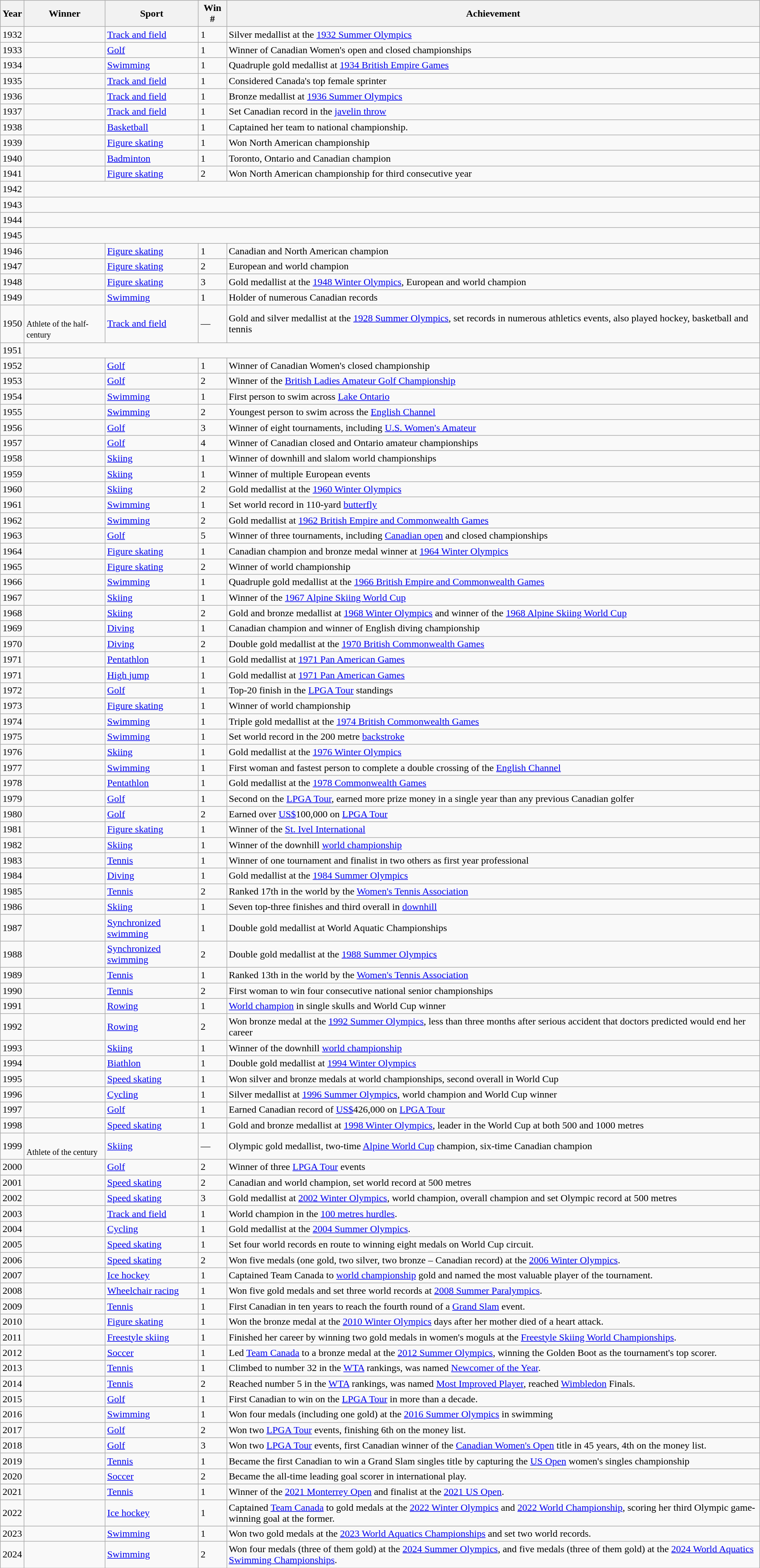<table class="wikitable sortable">
<tr>
<th scope="col">Year</th>
<th scope="col">Winner</th>
<th scope="col">Sport</th>
<th scope="col">Win #</th>
<th scope="col" class="unsortable">Achievement</th>
</tr>
<tr>
<td>1932</td>
<td scope="row"></td>
<td><a href='#'>Track and field</a></td>
<td>1</td>
<td>Silver medallist at the <a href='#'>1932 Summer Olympics</a></td>
</tr>
<tr>
<td>1933</td>
<td scope="row"></td>
<td><a href='#'>Golf</a></td>
<td>1</td>
<td>Winner of Canadian Women's open and closed championships</td>
</tr>
<tr>
<td>1934</td>
<td scope="row"></td>
<td><a href='#'>Swimming</a></td>
<td>1</td>
<td>Quadruple gold medallist at <a href='#'>1934 British Empire Games</a></td>
</tr>
<tr>
<td>1935</td>
<td scope="row"></td>
<td><a href='#'>Track and field</a></td>
<td>1</td>
<td>Considered Canada's top female sprinter</td>
</tr>
<tr>
<td>1936</td>
<td scope="row"></td>
<td><a href='#'>Track and field</a></td>
<td>1</td>
<td>Bronze medallist at <a href='#'>1936 Summer Olympics</a></td>
</tr>
<tr>
<td>1937</td>
<td scope="row"></td>
<td><a href='#'>Track and field</a></td>
<td>1</td>
<td>Set Canadian record in the <a href='#'>javelin throw</a></td>
</tr>
<tr>
<td>1938</td>
<td scope="row"></td>
<td><a href='#'>Basketball</a></td>
<td>1</td>
<td>Captained her team to national championship.</td>
</tr>
<tr>
<td>1939</td>
<td scope="row"></td>
<td><a href='#'>Figure skating</a></td>
<td>1</td>
<td>Won North American championship</td>
</tr>
<tr>
<td>1940</td>
<td scope="row"></td>
<td><a href='#'>Badminton</a></td>
<td>1</td>
<td>Toronto, Ontario and Canadian champion</td>
</tr>
<tr>
<td>1941</td>
<td scope="row"></td>
<td><a href='#'>Figure skating</a></td>
<td>2</td>
<td>Won North American championship for third consecutive year</td>
</tr>
<tr>
<td>1942</td>
<td colspan=4></td>
</tr>
<tr>
<td>1943</td>
<td colspan=4></td>
</tr>
<tr>
<td>1944</td>
<td colspan=4></td>
</tr>
<tr>
<td>1945</td>
<td colspan=4></td>
</tr>
<tr>
<td>1946</td>
<td scope="row"></td>
<td><a href='#'>Figure skating</a></td>
<td>1</td>
<td>Canadian and North American champion</td>
</tr>
<tr>
<td>1947</td>
<td scope="row"></td>
<td><a href='#'>Figure skating</a></td>
<td>2</td>
<td>European and world champion</td>
</tr>
<tr>
<td>1948</td>
<td scope="row"></td>
<td><a href='#'>Figure skating</a></td>
<td>3</td>
<td>Gold medallist at the <a href='#'>1948 Winter Olympics</a>, European and world champion</td>
</tr>
<tr>
<td>1949</td>
<td scope="row"></td>
<td><a href='#'>Swimming</a></td>
<td>1</td>
<td>Holder of numerous Canadian records</td>
</tr>
<tr>
<td>1950</td>
<td scope="row"><br><small>Athlete of the half-century</small></td>
<td><a href='#'>Track and field</a></td>
<td>—</td>
<td>Gold and silver medallist at the <a href='#'>1928 Summer Olympics</a>, set records in numerous athletics events, also played hockey, basketball and tennis</td>
</tr>
<tr>
<td>1951</td>
<td colspan=4></td>
</tr>
<tr>
<td>1952</td>
<td scope="row"></td>
<td><a href='#'>Golf</a></td>
<td>1</td>
<td>Winner of Canadian Women's closed championship</td>
</tr>
<tr>
<td>1953</td>
<td scope="row"></td>
<td><a href='#'>Golf</a></td>
<td>2</td>
<td>Winner of the <a href='#'>British Ladies Amateur Golf Championship</a></td>
</tr>
<tr>
<td>1954</td>
<td scope="row"></td>
<td><a href='#'>Swimming</a></td>
<td>1</td>
<td>First person to swim across <a href='#'>Lake Ontario</a></td>
</tr>
<tr>
<td>1955</td>
<td scope="row"></td>
<td><a href='#'>Swimming</a></td>
<td>2</td>
<td>Youngest person to swim across the <a href='#'>English Channel</a></td>
</tr>
<tr>
<td>1956</td>
<td scope="row"></td>
<td><a href='#'>Golf</a></td>
<td>3</td>
<td>Winner of eight tournaments, including <a href='#'>U.S. Women's Amateur</a></td>
</tr>
<tr>
<td>1957</td>
<td scope="row"></td>
<td><a href='#'>Golf</a></td>
<td>4</td>
<td>Winner of Canadian closed and Ontario amateur championships</td>
</tr>
<tr>
<td>1958</td>
<td scope="row"></td>
<td><a href='#'>Skiing</a></td>
<td>1</td>
<td>Winner of downhill and slalom world championships</td>
</tr>
<tr>
<td>1959</td>
<td scope="row"></td>
<td><a href='#'>Skiing</a></td>
<td>1</td>
<td>Winner of multiple European events</td>
</tr>
<tr>
<td>1960</td>
<td scope="row"></td>
<td><a href='#'>Skiing</a></td>
<td>2</td>
<td>Gold medallist at the <a href='#'>1960 Winter Olympics</a></td>
</tr>
<tr>
<td>1961</td>
<td scope="row"></td>
<td><a href='#'>Swimming</a></td>
<td>1</td>
<td>Set world record in 110-yard <a href='#'>butterfly</a></td>
</tr>
<tr>
<td>1962</td>
<td scope="row"></td>
<td><a href='#'>Swimming</a></td>
<td>2</td>
<td>Gold medallist at <a href='#'>1962 British Empire and Commonwealth Games</a></td>
</tr>
<tr>
<td>1963</td>
<td scope="row"></td>
<td><a href='#'>Golf</a></td>
<td>5</td>
<td>Winner of three tournaments, including <a href='#'>Canadian open</a> and closed championships</td>
</tr>
<tr>
<td>1964</td>
<td scope="row"></td>
<td><a href='#'>Figure skating</a></td>
<td>1</td>
<td>Canadian champion and bronze medal winner at <a href='#'>1964 Winter Olympics</a></td>
</tr>
<tr>
<td>1965</td>
<td scope="row"></td>
<td><a href='#'>Figure skating</a></td>
<td>2</td>
<td>Winner of world championship</td>
</tr>
<tr>
<td>1966</td>
<td scope="row"></td>
<td><a href='#'>Swimming</a></td>
<td>1</td>
<td>Quadruple gold medallist at the <a href='#'>1966 British Empire and Commonwealth Games</a></td>
</tr>
<tr>
<td>1967</td>
<td scope="row"></td>
<td><a href='#'>Skiing</a></td>
<td>1</td>
<td>Winner of the <a href='#'>1967 Alpine Skiing World Cup</a></td>
</tr>
<tr>
<td>1968</td>
<td scope="row"></td>
<td><a href='#'>Skiing</a></td>
<td>2</td>
<td>Gold and bronze medallist at <a href='#'>1968 Winter Olympics</a> and winner of the <a href='#'>1968 Alpine Skiing World Cup</a></td>
</tr>
<tr>
<td>1969</td>
<td scope="row"></td>
<td><a href='#'>Diving</a></td>
<td>1</td>
<td>Canadian champion and winner of English diving championship</td>
</tr>
<tr>
<td>1970</td>
<td scope="row"></td>
<td><a href='#'>Diving</a></td>
<td>2</td>
<td>Double gold medallist at the <a href='#'>1970 British Commonwealth Games</a></td>
</tr>
<tr>
<td>1971</td>
<td scope="row"></td>
<td><a href='#'>Pentathlon</a></td>
<td>1</td>
<td>Gold medallist at <a href='#'>1971 Pan American Games</a></td>
</tr>
<tr>
<td>1971</td>
<td scope="row"></td>
<td><a href='#'>High jump</a></td>
<td>1</td>
<td>Gold medallist at <a href='#'>1971 Pan American Games</a></td>
</tr>
<tr>
<td>1972</td>
<td scope="row"></td>
<td><a href='#'>Golf</a></td>
<td>1</td>
<td>Top-20 finish in the <a href='#'>LPGA Tour</a> standings</td>
</tr>
<tr>
<td>1973</td>
<td scope="row"></td>
<td><a href='#'>Figure skating</a></td>
<td>1</td>
<td>Winner of world championship</td>
</tr>
<tr>
<td>1974</td>
<td scope="row"></td>
<td><a href='#'>Swimming</a></td>
<td>1</td>
<td>Triple gold medallist at the <a href='#'>1974 British Commonwealth Games</a></td>
</tr>
<tr>
<td>1975</td>
<td scope="row"></td>
<td><a href='#'>Swimming</a></td>
<td>1</td>
<td>Set world record in the 200 metre <a href='#'>backstroke</a></td>
</tr>
<tr>
<td>1976</td>
<td scope="row"></td>
<td><a href='#'>Skiing</a></td>
<td>1</td>
<td>Gold medallist at the <a href='#'>1976 Winter Olympics</a></td>
</tr>
<tr>
<td>1977</td>
<td scope="row"></td>
<td><a href='#'>Swimming</a></td>
<td>1</td>
<td>First woman and fastest person to complete a double crossing of the <a href='#'>English Channel</a></td>
</tr>
<tr>
<td>1978</td>
<td scope="row"></td>
<td><a href='#'>Pentathlon</a></td>
<td>1</td>
<td>Gold medallist at the <a href='#'>1978 Commonwealth Games</a></td>
</tr>
<tr>
<td>1979</td>
<td scope="row"></td>
<td><a href='#'>Golf</a></td>
<td>1</td>
<td>Second on the <a href='#'>LPGA Tour</a>, earned more prize money in a single year than any previous Canadian golfer</td>
</tr>
<tr>
<td>1980</td>
<td scope="row"></td>
<td><a href='#'>Golf</a></td>
<td>2</td>
<td>Earned over <a href='#'>US$</a>100,000 on <a href='#'>LPGA Tour</a></td>
</tr>
<tr>
<td>1981</td>
<td scope="row"></td>
<td><a href='#'>Figure skating</a></td>
<td>1</td>
<td>Winner of the <a href='#'>St. Ivel International</a></td>
</tr>
<tr>
<td>1982</td>
<td scope="row"></td>
<td><a href='#'>Skiing</a></td>
<td>1</td>
<td>Winner of the downhill <a href='#'>world championship</a></td>
</tr>
<tr>
<td>1983</td>
<td scope="row"></td>
<td><a href='#'>Tennis</a></td>
<td>1</td>
<td>Winner of one tournament and finalist in two others as first year professional</td>
</tr>
<tr>
<td>1984</td>
<td scope="row"></td>
<td><a href='#'>Diving</a></td>
<td>1</td>
<td>Gold medallist at the <a href='#'>1984 Summer Olympics</a></td>
</tr>
<tr>
<td>1985</td>
<td scope="row"></td>
<td><a href='#'>Tennis</a></td>
<td>2</td>
<td>Ranked 17th in the world by the <a href='#'>Women's Tennis Association</a></td>
</tr>
<tr>
<td>1986</td>
<td scope="row"></td>
<td><a href='#'>Skiing</a></td>
<td>1</td>
<td>Seven top-three finishes and third overall in <a href='#'>downhill</a></td>
</tr>
<tr>
<td>1987</td>
<td scope="row"></td>
<td><a href='#'>Synchronized swimming</a></td>
<td>1</td>
<td>Double gold medallist at World Aquatic Championships</td>
</tr>
<tr>
<td>1988</td>
<td scope="row"></td>
<td><a href='#'>Synchronized swimming</a></td>
<td>2</td>
<td>Double gold medallist at the <a href='#'>1988 Summer Olympics</a></td>
</tr>
<tr>
<td>1989</td>
<td scope="row"></td>
<td><a href='#'>Tennis</a></td>
<td>1</td>
<td>Ranked 13th in the world by the <a href='#'>Women's Tennis Association</a></td>
</tr>
<tr>
<td>1990</td>
<td scope="row"></td>
<td><a href='#'>Tennis</a></td>
<td>2</td>
<td>First woman to win four consecutive national senior championships</td>
</tr>
<tr>
<td>1991</td>
<td scope="row"></td>
<td><a href='#'>Rowing</a></td>
<td>1</td>
<td><a href='#'>World champion</a> in single skulls and World Cup winner</td>
</tr>
<tr>
<td>1992</td>
<td scope="row"></td>
<td><a href='#'>Rowing</a></td>
<td>2</td>
<td>Won bronze medal at the <a href='#'>1992 Summer Olympics</a>, less than three months after serious accident that doctors predicted would end her career</td>
</tr>
<tr>
<td>1993</td>
<td scope="row"></td>
<td><a href='#'>Skiing</a></td>
<td>1</td>
<td>Winner of the downhill <a href='#'>world championship</a></td>
</tr>
<tr>
<td>1994</td>
<td scope="row"></td>
<td><a href='#'>Biathlon</a></td>
<td>1</td>
<td>Double gold medallist at <a href='#'>1994 Winter Olympics</a></td>
</tr>
<tr>
<td>1995</td>
<td scope="row"></td>
<td><a href='#'>Speed skating</a></td>
<td>1</td>
<td>Won silver and bronze medals at world championships, second overall in World Cup</td>
</tr>
<tr>
<td>1996</td>
<td scope="row"></td>
<td><a href='#'>Cycling</a></td>
<td>1</td>
<td>Silver medallist at <a href='#'>1996 Summer Olympics</a>, world champion and World Cup winner</td>
</tr>
<tr>
<td>1997</td>
<td scope="row"></td>
<td><a href='#'>Golf</a></td>
<td>1</td>
<td>Earned Canadian record of <a href='#'>US$</a>426,000 on <a href='#'>LPGA Tour</a></td>
</tr>
<tr>
<td>1998</td>
<td scope="row"></td>
<td><a href='#'>Speed skating</a></td>
<td>1</td>
<td>Gold and bronze medallist at <a href='#'>1998 Winter Olympics</a>, leader in the World Cup at both 500 and 1000 metres</td>
</tr>
<tr>
<td>1999</td>
<td scope="row"><br><small>Athlete of the century</small></td>
<td><a href='#'>Skiing</a></td>
<td>—</td>
<td>Olympic gold medallist, two-time <a href='#'>Alpine World Cup</a> champion, six-time Canadian champion</td>
</tr>
<tr>
<td>2000</td>
<td scope="row"></td>
<td><a href='#'>Golf</a></td>
<td>2</td>
<td>Winner of three <a href='#'>LPGA Tour</a> events</td>
</tr>
<tr>
<td>2001</td>
<td scope="row"></td>
<td><a href='#'>Speed skating</a></td>
<td>2</td>
<td>Canadian and world champion, set world record at 500 metres</td>
</tr>
<tr>
<td>2002</td>
<td scope="row"></td>
<td><a href='#'>Speed skating</a></td>
<td>3</td>
<td>Gold medallist at <a href='#'>2002 Winter Olympics</a>, world champion, overall champion and set Olympic record at 500 metres</td>
</tr>
<tr>
<td>2003</td>
<td scope="row"></td>
<td><a href='#'>Track and field</a></td>
<td>1</td>
<td>World champion in the <a href='#'>100 metres hurdles</a>.</td>
</tr>
<tr>
<td>2004</td>
<td scope="row"></td>
<td><a href='#'>Cycling</a></td>
<td>1</td>
<td>Gold medallist at the <a href='#'>2004 Summer Olympics</a>.</td>
</tr>
<tr>
<td>2005</td>
<td scope="row"></td>
<td><a href='#'>Speed skating</a></td>
<td>1</td>
<td>Set four world records en route to winning eight medals on World Cup circuit.</td>
</tr>
<tr>
<td>2006</td>
<td scope="row"></td>
<td><a href='#'>Speed skating</a></td>
<td>2</td>
<td>Won five medals (one gold, two silver, two bronze – Canadian record) at the <a href='#'>2006 Winter Olympics</a>.</td>
</tr>
<tr>
<td>2007</td>
<td scope="row"></td>
<td><a href='#'>Ice hockey</a></td>
<td>1</td>
<td>Captained Team Canada to <a href='#'>world championship</a> gold and named the most valuable player of the tournament.</td>
</tr>
<tr>
<td>2008</td>
<td scope="row"></td>
<td><a href='#'>Wheelchair racing</a></td>
<td>1</td>
<td>Won five gold medals and set three world records at <a href='#'>2008 Summer Paralympics</a>.</td>
</tr>
<tr>
<td>2009</td>
<td scope="row"></td>
<td><a href='#'>Tennis</a></td>
<td>1</td>
<td>First Canadian in ten years to reach the fourth round of a <a href='#'>Grand Slam</a> event.</td>
</tr>
<tr>
<td>2010</td>
<td scope="row"></td>
<td><a href='#'>Figure skating</a></td>
<td>1</td>
<td>Won the bronze medal at the <a href='#'>2010 Winter Olympics</a> days after her mother died of a heart attack.</td>
</tr>
<tr>
<td>2011</td>
<td scope="row"></td>
<td><a href='#'>Freestyle skiing</a></td>
<td>1</td>
<td>Finished her career by winning two gold medals in women's moguls at the <a href='#'>Freestyle Skiing World Championships</a>.</td>
</tr>
<tr>
<td>2012</td>
<td scope="row"></td>
<td><a href='#'>Soccer</a></td>
<td>1</td>
<td>Led <a href='#'>Team Canada</a> to a bronze medal at the <a href='#'>2012 Summer Olympics</a>, winning the Golden Boot as the tournament's top scorer.</td>
</tr>
<tr>
<td>2013</td>
<td scope="row"></td>
<td><a href='#'>Tennis</a></td>
<td>1</td>
<td>Climbed to number 32 in the <a href='#'>WTA</a> rankings, was named <a href='#'>Newcomer of the Year</a>.</td>
</tr>
<tr>
<td>2014</td>
<td scope="row"></td>
<td><a href='#'>Tennis</a></td>
<td>2</td>
<td>Reached number 5 in the <a href='#'>WTA</a> rankings, was named <a href='#'>Most Improved Player</a>, reached <a href='#'>Wimbledon</a> Finals.</td>
</tr>
<tr>
<td>2015</td>
<td scope="row"></td>
<td><a href='#'>Golf</a></td>
<td>1</td>
<td>First Canadian to win on the <a href='#'>LPGA Tour</a> in more than a decade.</td>
</tr>
<tr>
<td>2016</td>
<td scope="row"></td>
<td><a href='#'>Swimming</a></td>
<td>1</td>
<td>Won four medals (including one gold) at the <a href='#'>2016 Summer Olympics</a> in swimming</td>
</tr>
<tr>
<td>2017</td>
<td scope="row"></td>
<td><a href='#'>Golf</a></td>
<td>2</td>
<td>Won two <a href='#'>LPGA Tour</a> events, finishing 6th on the money list.</td>
</tr>
<tr>
<td>2018</td>
<td scope="row"></td>
<td><a href='#'>Golf</a></td>
<td>3</td>
<td>Won two <a href='#'>LPGA Tour</a> events, first Canadian winner of the <a href='#'>Canadian Women's Open</a> title in 45 years, 4th on the money list.</td>
</tr>
<tr>
<td>2019</td>
<td scope="row"></td>
<td><a href='#'>Tennis</a></td>
<td>1</td>
<td>Became the first Canadian to win a Grand Slam singles title by capturing the <a href='#'>US Open</a> women's singles championship</td>
</tr>
<tr>
<td>2020</td>
<td scope="row"></td>
<td><a href='#'>Soccer</a></td>
<td>2</td>
<td>Became the all-time leading goal scorer in international play.</td>
</tr>
<tr>
<td>2021</td>
<td scope="row"></td>
<td><a href='#'>Tennis</a></td>
<td>1</td>
<td>Winner of the <a href='#'>2021 Monterrey Open</a> and finalist at the <a href='#'>2021 US Open</a>.</td>
</tr>
<tr>
<td>2022</td>
<td scope="row"></td>
<td><a href='#'>Ice hockey</a></td>
<td>1</td>
<td>Captained <a href='#'>Team Canada</a> to gold medals at the <a href='#'>2022 Winter Olympics</a> and <a href='#'>2022 World Championship</a>, scoring her third Olympic game-winning goal at the former.</td>
</tr>
<tr>
<td>2023</td>
<td scope="row"></td>
<td><a href='#'>Swimming</a></td>
<td>1</td>
<td>Won two gold medals at the <a href='#'>2023 World Aquatics Championships</a> and set two world records.</td>
</tr>
<tr>
<td>2024</td>
<td scope="row"></td>
<td><a href='#'>Swimming</a></td>
<td>2</td>
<td>Won four medals (three of them gold) at the <a href='#'>2024 Summer Olympics</a>, and five medals (three of them gold) at the <a href='#'>2024 World Aquatics Swimming Championships</a>.</td>
</tr>
</table>
